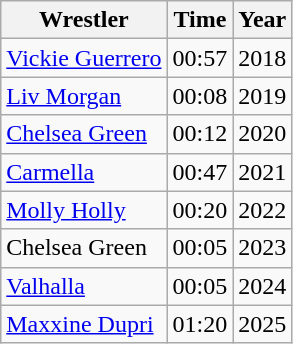<table class="wikitable sortable">
<tr>
<th>Wrestler</th>
<th>Time</th>
<th>Year</th>
</tr>
<tr>
<td><a href='#'>Vickie Guerrero</a></td>
<td>00:57</td>
<td>2018</td>
</tr>
<tr>
<td><a href='#'>Liv Morgan</a></td>
<td>00:08</td>
<td>2019</td>
</tr>
<tr>
<td><a href='#'>Chelsea Green</a></td>
<td>00:12</td>
<td>2020</td>
</tr>
<tr>
<td><a href='#'>Carmella</a></td>
<td>00:47</td>
<td>2021</td>
</tr>
<tr>
<td><a href='#'>Molly Holly</a></td>
<td>00:20</td>
<td>2022</td>
</tr>
<tr>
<td>Chelsea Green</td>
<td>00:05</td>
<td>2023</td>
</tr>
<tr>
<td><a href='#'>Valhalla</a></td>
<td>00:05</td>
<td>2024</td>
</tr>
<tr>
<td><a href='#'>Maxxine Dupri</a></td>
<td>01:20</td>
<td>2025</td>
</tr>
</table>
